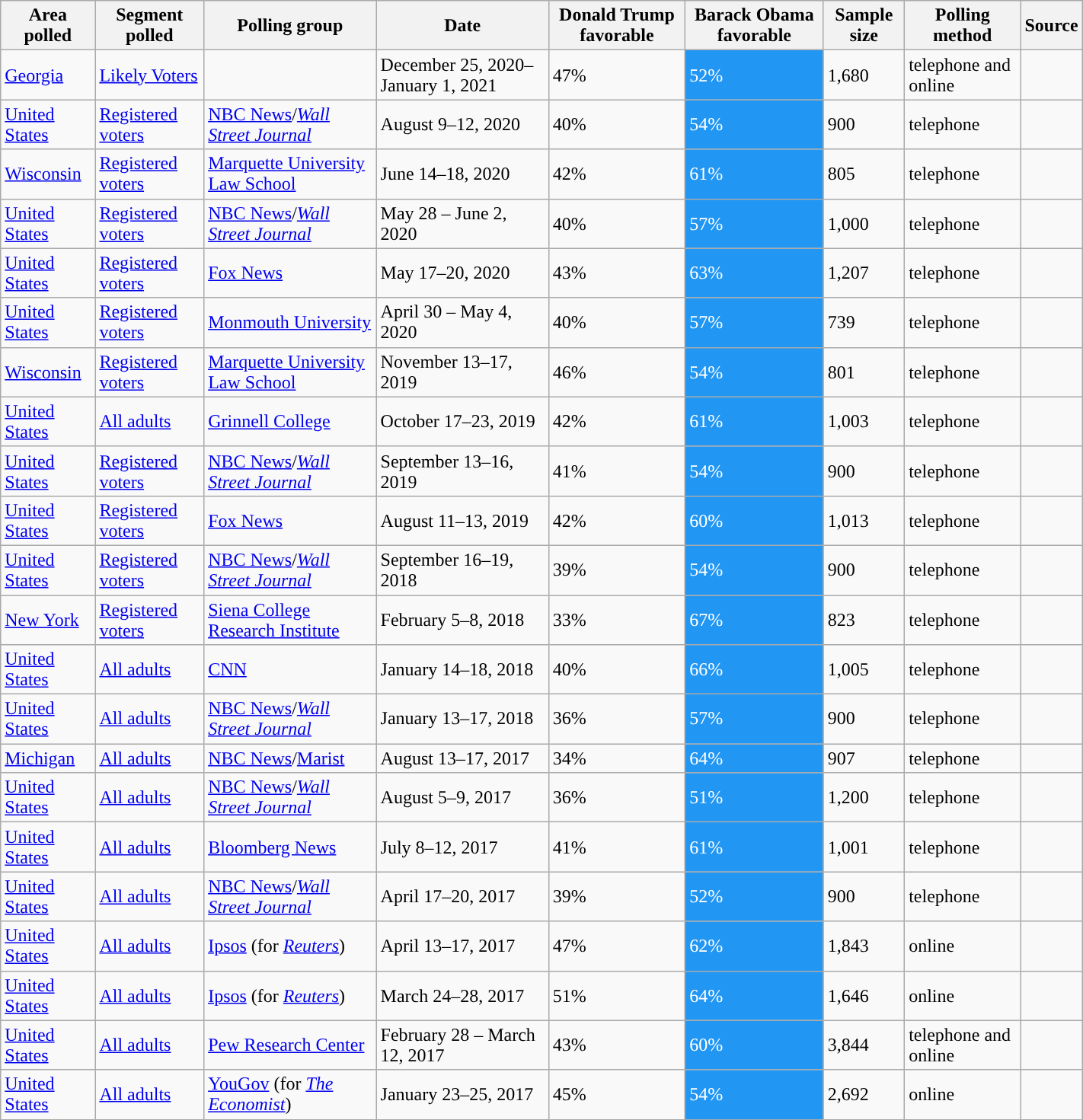<table class="wikitable sortable" style="width: 75%;">
<tr>
<th>Area polled</th>
<th>Segment polled</th>
<th>Polling group</th>
<th>Date</th>
<th>Donald Trump favorable</th>
<th>Barack Obama favorable</th>
<th>Sample size</th>
<th>Polling method</th>
<th>Source</th>
</tr>
<tr>
<td> <a href='#'>Georgia</a></td>
<td><a href='#'>Likely Voters</a></td>
<td></td>
<td>December 25, 2020–January 1, 2021</td>
<td>47%</td>
<td style="background:#2196F3; color: white">52%</td>
<td>1,680</td>
<td>telephone and online</td>
<td></td>
</tr>
<tr>
<td> <a href='#'>United States</a></td>
<td><a href='#'>Registered voters</a></td>
<td><a href='#'>NBC News</a>/<em><a href='#'>Wall Street Journal</a></em></td>
<td>August 9–12, 2020</td>
<td>40%</td>
<td style="background:#2196F3; color: white">54%</td>
<td>900</td>
<td>telephone</td>
<td></td>
</tr>
<tr>
<td> <a href='#'>Wisconsin</a></td>
<td><a href='#'>Registered voters</a></td>
<td><a href='#'>Marquette University Law School</a></td>
<td>June 14–18, 2020</td>
<td>42%</td>
<td style="background:#2196F3; color: white">61%</td>
<td>805</td>
<td>telephone</td>
<td></td>
</tr>
<tr>
<td> <a href='#'>United States</a></td>
<td><a href='#'>Registered voters</a></td>
<td><a href='#'>NBC News</a>/<em><a href='#'>Wall Street Journal</a></em></td>
<td>May 28 – June 2, 2020</td>
<td>40%</td>
<td style="background:#2196F3; color: white">57%</td>
<td>1,000</td>
<td>telephone</td>
<td></td>
</tr>
<tr>
<td> <a href='#'>United States</a></td>
<td><a href='#'>Registered voters</a></td>
<td><a href='#'>Fox News</a></td>
<td>May 17–20, 2020</td>
<td>43%</td>
<td style="background:#2196F3; color: white">63%</td>
<td>1,207</td>
<td>telephone</td>
<td></td>
</tr>
<tr>
<td> <a href='#'>United States</a></td>
<td><a href='#'>Registered voters</a></td>
<td><a href='#'>Monmouth University</a></td>
<td>April 30 – May 4, 2020</td>
<td>40%</td>
<td style="background:#2196F3; color: white">57%</td>
<td>739</td>
<td>telephone</td>
<td></td>
</tr>
<tr>
<td> <a href='#'>Wisconsin</a></td>
<td><a href='#'>Registered voters</a></td>
<td><a href='#'>Marquette University Law School</a></td>
<td>November 13–17, 2019</td>
<td>46%</td>
<td style="background:#2196F3; color: white">54%</td>
<td>801</td>
<td>telephone</td>
<td></td>
</tr>
<tr>
<td> <a href='#'>United States</a></td>
<td><a href='#'>All adults</a></td>
<td><a href='#'>Grinnell College</a></td>
<td>October 17–23, 2019</td>
<td>42%</td>
<td style="background:#2196F3; color: white">61%</td>
<td>1,003</td>
<td>telephone</td>
<td></td>
</tr>
<tr>
<td> <a href='#'>United States</a></td>
<td><a href='#'>Registered voters</a></td>
<td><a href='#'>NBC News</a>/<em><a href='#'>Wall Street Journal</a></em></td>
<td>September 13–16, 2019</td>
<td>41%</td>
<td style="background:#2196F3; color: white">54%</td>
<td>900</td>
<td>telephone</td>
<td></td>
</tr>
<tr>
<td> <a href='#'>United States</a></td>
<td><a href='#'>Registered voters</a></td>
<td><a href='#'>Fox News</a></td>
<td>August 11–13, 2019</td>
<td>42%</td>
<td style="background:#2196F3; color: white">60%</td>
<td>1,013</td>
<td>telephone</td>
<td></td>
</tr>
<tr>
<td> <a href='#'>United States</a></td>
<td><a href='#'>Registered voters</a></td>
<td><a href='#'>NBC News</a>/<em><a href='#'>Wall Street Journal</a></em></td>
<td>September 16–19, 2018</td>
<td>39%</td>
<td style="background:#2196F3; color: white">54%</td>
<td>900</td>
<td>telephone</td>
<td></td>
</tr>
<tr>
<td> <a href='#'>New York</a></td>
<td><a href='#'>Registered voters</a></td>
<td><a href='#'>Siena College Research Institute</a></td>
<td>February 5–8, 2018</td>
<td>33%</td>
<td style="background:#2196F3; color: white">67%</td>
<td>823</td>
<td>telephone</td>
<td></td>
</tr>
<tr>
<td> <a href='#'>United States</a></td>
<td><a href='#'>All adults</a></td>
<td><a href='#'>CNN</a></td>
<td>January 14–18, 2018</td>
<td>40%</td>
<td style="background:#2196F3; color: white">66%</td>
<td>1,005</td>
<td>telephone</td>
<td></td>
</tr>
<tr>
<td> <a href='#'>United States</a></td>
<td><a href='#'>All adults</a></td>
<td><a href='#'>NBC News</a>/<em><a href='#'>Wall Street Journal</a></em></td>
<td>January 13–17, 2018</td>
<td>36%</td>
<td style="background:#2196F3; color: white">57%</td>
<td>900</td>
<td>telephone</td>
<td></td>
</tr>
<tr>
<td> <a href='#'>Michigan</a></td>
<td><a href='#'>All adults</a></td>
<td><a href='#'>NBC News</a>/<a href='#'>Marist</a></td>
<td>August 13–17, 2017</td>
<td>34%</td>
<td style="background:#2196F3; color: white">64%</td>
<td>907</td>
<td>telephone</td>
<td></td>
</tr>
<tr>
<td> <a href='#'>United States</a></td>
<td><a href='#'>All adults</a></td>
<td><a href='#'>NBC News</a>/<em><a href='#'>Wall Street Journal</a></em></td>
<td>August 5–9, 2017</td>
<td>36%</td>
<td style="background:#2196F3; color: white">51%</td>
<td>1,200</td>
<td>telephone</td>
<td></td>
</tr>
<tr>
<td> <a href='#'>United States</a></td>
<td><a href='#'>All adults</a></td>
<td><a href='#'>Bloomberg News</a></td>
<td>July 8–12, 2017</td>
<td>41%</td>
<td style="background:#2196F3; color: white">61%</td>
<td>1,001</td>
<td>telephone</td>
<td></td>
</tr>
<tr>
<td> <a href='#'>United States</a></td>
<td><a href='#'>All adults</a></td>
<td><a href='#'>NBC News</a>/<em><a href='#'>Wall Street Journal</a></em></td>
<td>April 17–20, 2017</td>
<td>39%</td>
<td style="background:#2196F3; color: white">52%</td>
<td>900</td>
<td>telephone</td>
<td></td>
</tr>
<tr>
<td> <a href='#'>United States</a></td>
<td><a href='#'>All adults</a></td>
<td><a href='#'>Ipsos</a> (for <em><a href='#'>Reuters</a></em>)</td>
<td>April 13–17, 2017</td>
<td>47%</td>
<td style="background:#2196F3; color: white">62%</td>
<td>1,843</td>
<td>online</td>
<td></td>
</tr>
<tr>
<td> <a href='#'>United States</a></td>
<td><a href='#'>All adults</a></td>
<td><a href='#'>Ipsos</a> (for <em><a href='#'>Reuters</a></em>)</td>
<td>March 24–28, 2017</td>
<td>51%</td>
<td style="background:#2196F3; color: white">64%</td>
<td>1,646</td>
<td>online</td>
<td></td>
</tr>
<tr>
<td> <a href='#'>United States</a></td>
<td><a href='#'>All adults</a></td>
<td><a href='#'>Pew Research Center</a></td>
<td>February 28 – March 12, 2017</td>
<td>43%</td>
<td style="background:#2196F3; color: white">60%</td>
<td>3,844</td>
<td>telephone and online</td>
<td></td>
</tr>
<tr>
<td> <a href='#'>United States</a></td>
<td><a href='#'>All adults</a></td>
<td><a href='#'>YouGov</a> (for <em><a href='#'>The Economist</a></em>)</td>
<td>January 23–25, 2017</td>
<td>45%</td>
<td style="background:#2196F3; color: white">54%</td>
<td>2,692</td>
<td>online</td>
<td></td>
</tr>
</table>
